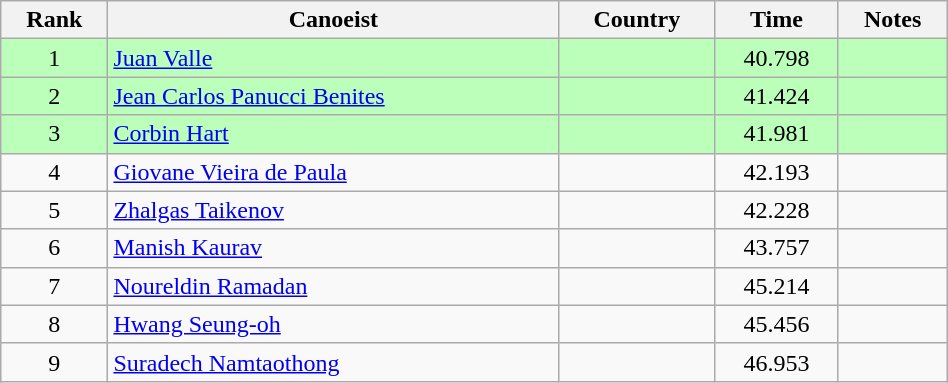<table class="wikitable" style="text-align:center;width: 50%">
<tr>
<th>Rank</th>
<th>Canoeist</th>
<th>Country</th>
<th>Time</th>
<th>Notes</th>
</tr>
<tr bgcolor=bbffbb>
<td>1</td>
<td align="left"><a href='#'>Juan Valle</a></td>
<td align="left"></td>
<td>40.798</td>
<td></td>
</tr>
<tr bgcolor=bbffbb>
<td>2</td>
<td align="left"><a href='#'>Jean Carlos Panucci Benites</a></td>
<td align="left"></td>
<td>41.424</td>
<td></td>
</tr>
<tr bgcolor=bbffbb>
<td>3</td>
<td align="left"><a href='#'>Corbin Hart</a></td>
<td align="left"></td>
<td>41.981</td>
<td></td>
</tr>
<tr>
<td>4</td>
<td align="left"><a href='#'>Giovane Vieira de Paula</a></td>
<td align="left"></td>
<td>42.193</td>
<td></td>
</tr>
<tr>
<td>5</td>
<td align="left"><a href='#'>Zhalgas Taikenov</a></td>
<td align="left"></td>
<td>42.228</td>
<td></td>
</tr>
<tr>
<td>6</td>
<td align="left"><a href='#'>Manish Kaurav</a></td>
<td align="left"></td>
<td>43.757</td>
<td></td>
</tr>
<tr>
<td>7</td>
<td align="left"><a href='#'>Noureldin Ramadan</a></td>
<td align="left"></td>
<td>45.214</td>
<td></td>
</tr>
<tr>
<td>8</td>
<td align="left"><a href='#'>Hwang Seung-oh</a></td>
<td align="left"></td>
<td>45.456</td>
<td></td>
</tr>
<tr>
<td>9</td>
<td align="left"><a href='#'>Suradech Namtaothong</a></td>
<td align="left"></td>
<td>46.953</td>
<td></td>
</tr>
</table>
